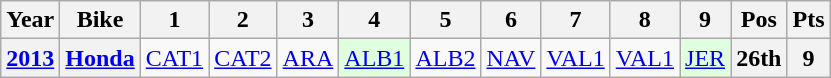<table class="wikitable" style="text-align:center">
<tr>
<th>Year</th>
<th>Bike</th>
<th>1</th>
<th>2</th>
<th>3</th>
<th>4</th>
<th>5</th>
<th>6</th>
<th>7</th>
<th>8</th>
<th>9</th>
<th>Pos</th>
<th>Pts</th>
</tr>
<tr>
<th><a href='#'>2013</a></th>
<th><a href='#'>Honda</a></th>
<td><a href='#'>CAT1</a></td>
<td><a href='#'>CAT2</a></td>
<td><a href='#'>ARA</a></td>
<td style="background:#dfffdf;"><a href='#'>ALB1</a><br></td>
<td><a href='#'>ALB2</a></td>
<td><a href='#'>NAV</a></td>
<td><a href='#'>VAL1</a></td>
<td><a href='#'>VAL1</a></td>
<td style="background:#dfffdf;"><a href='#'>JER</a><br></td>
<th>26th</th>
<th>9</th>
</tr>
</table>
